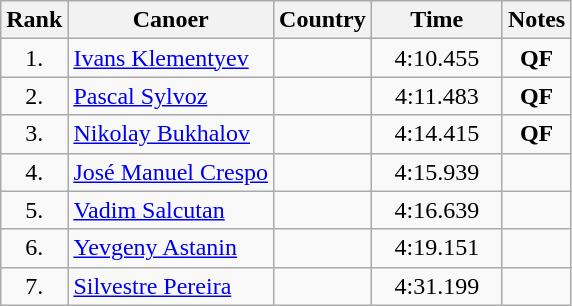<table class="wikitable sortable" style="text-align:center">
<tr>
<th>Rank</th>
<th>Canoer</th>
<th>Country</th>
<th>Time</th>
<th>Notes</th>
</tr>
<tr>
<td width=30>1.</td>
<td align=left athlete><a href='#'>Ivans Klementyev</a></td>
<td align=left athlete></td>
<td width=80>4:10.455</td>
<td><strong>QF</strong></td>
</tr>
<tr>
<td>2.</td>
<td align=left athlete><a href='#'>Pascal Sylvoz</a></td>
<td align=left athlete></td>
<td>4:11.483</td>
<td><strong>QF</strong></td>
</tr>
<tr>
<td>3.</td>
<td align=left athlete><a href='#'>Nikolay Bukhalov</a></td>
<td align=left athlete></td>
<td>4:14.415</td>
<td><strong>QF</strong></td>
</tr>
<tr>
<td>4.</td>
<td align=left athlete><a href='#'>José Manuel Crespo</a></td>
<td align=left athlete></td>
<td>4:15.939</td>
<td></td>
</tr>
<tr>
<td>5.</td>
<td align=left athlete><a href='#'>Vadim Salcutan</a></td>
<td align=left athlete></td>
<td>4:16.639</td>
<td></td>
</tr>
<tr>
<td>6.</td>
<td align=left athlete><a href='#'>Yevgeny Astanin</a></td>
<td align=left athlete></td>
<td>4:19.151</td>
<td></td>
</tr>
<tr>
<td>7.</td>
<td align=left athlete><a href='#'>Silvestre Pereira</a></td>
<td align=left athlete></td>
<td>4:31.199</td>
<td></td>
</tr>
</table>
